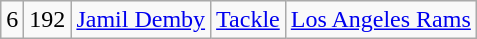<table class="wikitable" style="text-align:center">
<tr>
<td>6</td>
<td>192</td>
<td><a href='#'>Jamil Demby</a></td>
<td><a href='#'>Tackle</a></td>
<td><a href='#'>Los Angeles Rams</a></td>
</tr>
</table>
